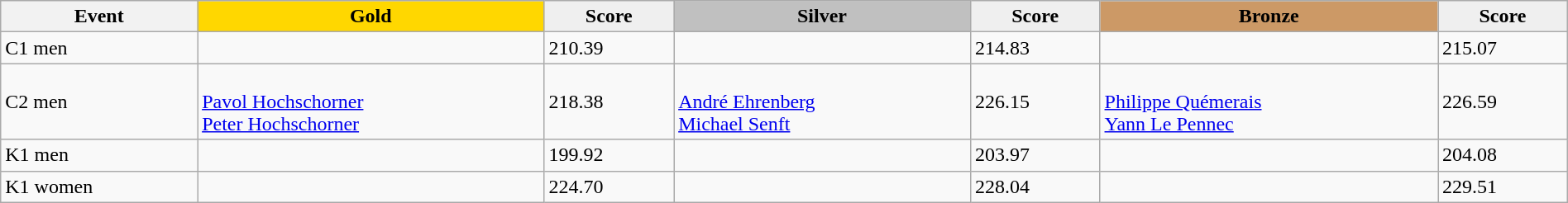<table class="wikitable" width=100%>
<tr>
<th>Event</th>
<td align=center bgcolor="gold"><strong>Gold</strong></td>
<td align=center bgcolor="EFEFEF"><strong>Score</strong></td>
<td align=center bgcolor="silver"><strong>Silver</strong></td>
<td align=center bgcolor="EFEFEF"><strong>Score</strong></td>
<td align=center bgcolor="CC9966"><strong>Bronze</strong></td>
<td align=center bgcolor="EFEFEF"><strong>Score</strong></td>
</tr>
<tr>
<td>C1 men</td>
<td></td>
<td>210.39</td>
<td></td>
<td>214.83</td>
<td></td>
<td>215.07</td>
</tr>
<tr>
<td>C2 men</td>
<td><br><a href='#'>Pavol Hochschorner</a><br><a href='#'>Peter Hochschorner</a></td>
<td>218.38</td>
<td><br><a href='#'>André Ehrenberg</a><br><a href='#'>Michael Senft</a></td>
<td>226.15</td>
<td><br><a href='#'>Philippe Quémerais</a><br><a href='#'>Yann Le Pennec</a></td>
<td>226.59</td>
</tr>
<tr>
<td>K1 men</td>
<td></td>
<td>199.92</td>
<td></td>
<td>203.97</td>
<td></td>
<td>204.08</td>
</tr>
<tr>
<td>K1 women</td>
<td></td>
<td>224.70</td>
<td></td>
<td>228.04</td>
<td></td>
<td>229.51</td>
</tr>
</table>
